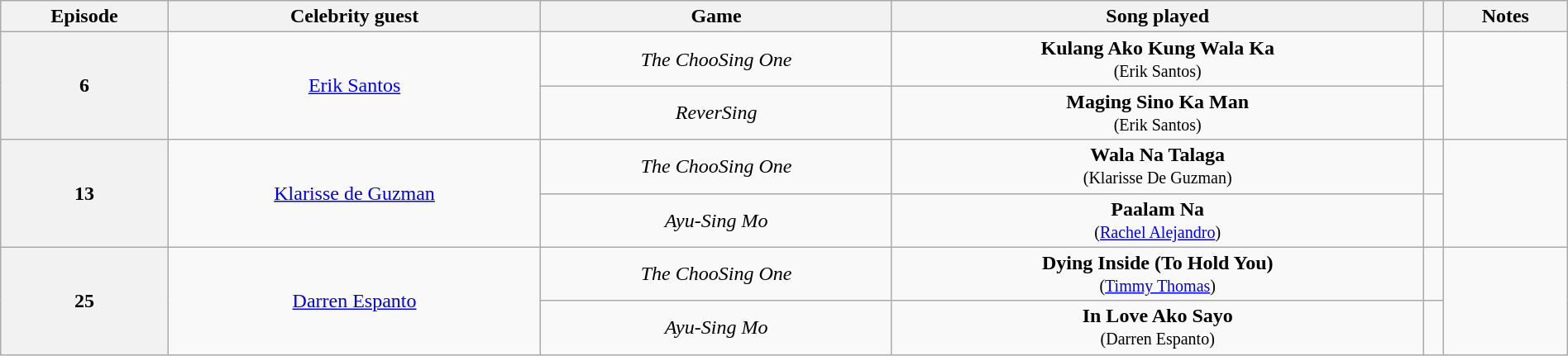<table class="wikitable plainrowheaders collapsible" style="text-align:center;" font-size:80%;" width="100%">
<tr>
<th>Episode</th>
<th>Celebrity guest</th>
<th>Game</th>
<th>Song played</th>
<th></th>
<th>Notes</th>
</tr>
<tr>
<th rowspan="2">6</th>
<td rowspan="2"><a href='#'>Erik Santos</a></td>
<td><em>The ChooSing One</em></td>
<td><strong>Kulang Ako Kung Wala Ka</strong><br><small>(Erik Santos)</small></td>
<td></td>
<td rowspan="2"></td>
</tr>
<tr>
<td><em>ReverSing</em></td>
<td><strong>Maging Sino Ka Man</strong><br><small>(Erik Santos)</small></td>
<td></td>
</tr>
<tr>
<th rowspan="2">13</th>
<td rowspan="2"><a href='#'>Klarisse de Guzman</a></td>
<td><em>The ChooSing One</em></td>
<td><strong>Wala Na Talaga</strong><br><small>(Klarisse De Guzman)</small></td>
<td></td>
<td rowspan="2"></td>
</tr>
<tr>
<td><em>Ayu-Sing Mo</em></td>
<td><strong>Paalam Na</strong><br><small>(<a href='#'>Rachel Alejandro</a>)</small></td>
<td></td>
</tr>
<tr>
<th rowspan="2">25</th>
<td rowspan="2"><a href='#'>Darren Espanto</a></td>
<td><em>The ChooSing One</em></td>
<td><strong>Dying Inside (To Hold You)</strong><br><small>(<a href='#'>Timmy Thomas</a>)</small></td>
<td></td>
<td rowspan="2"></td>
</tr>
<tr>
<td><em>Ayu-Sing Mo</em></td>
<td><strong>In Love Ako Sayo</strong><br><small>(Darren Espanto)</small></td>
<td></td>
</tr>
</table>
